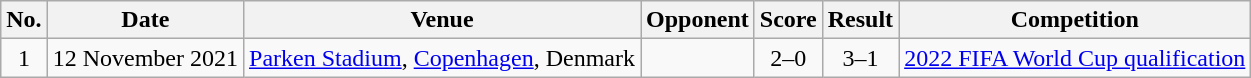<table class="wikitable sortable">
<tr>
<th scope="col">No.</th>
<th scope="col">Date</th>
<th scope="col">Venue</th>
<th scope="col">Opponent</th>
<th scope="col">Score</th>
<th scope="col">Result</th>
<th scope="col">Competition</th>
</tr>
<tr>
<td align="center">1</td>
<td>12 November 2021</td>
<td><a href='#'>Parken Stadium</a>, <a href='#'>Copenhagen</a>, Denmark</td>
<td></td>
<td align="center">2–0</td>
<td align="center">3–1</td>
<td><a href='#'>2022 FIFA World Cup qualification</a></td>
</tr>
</table>
